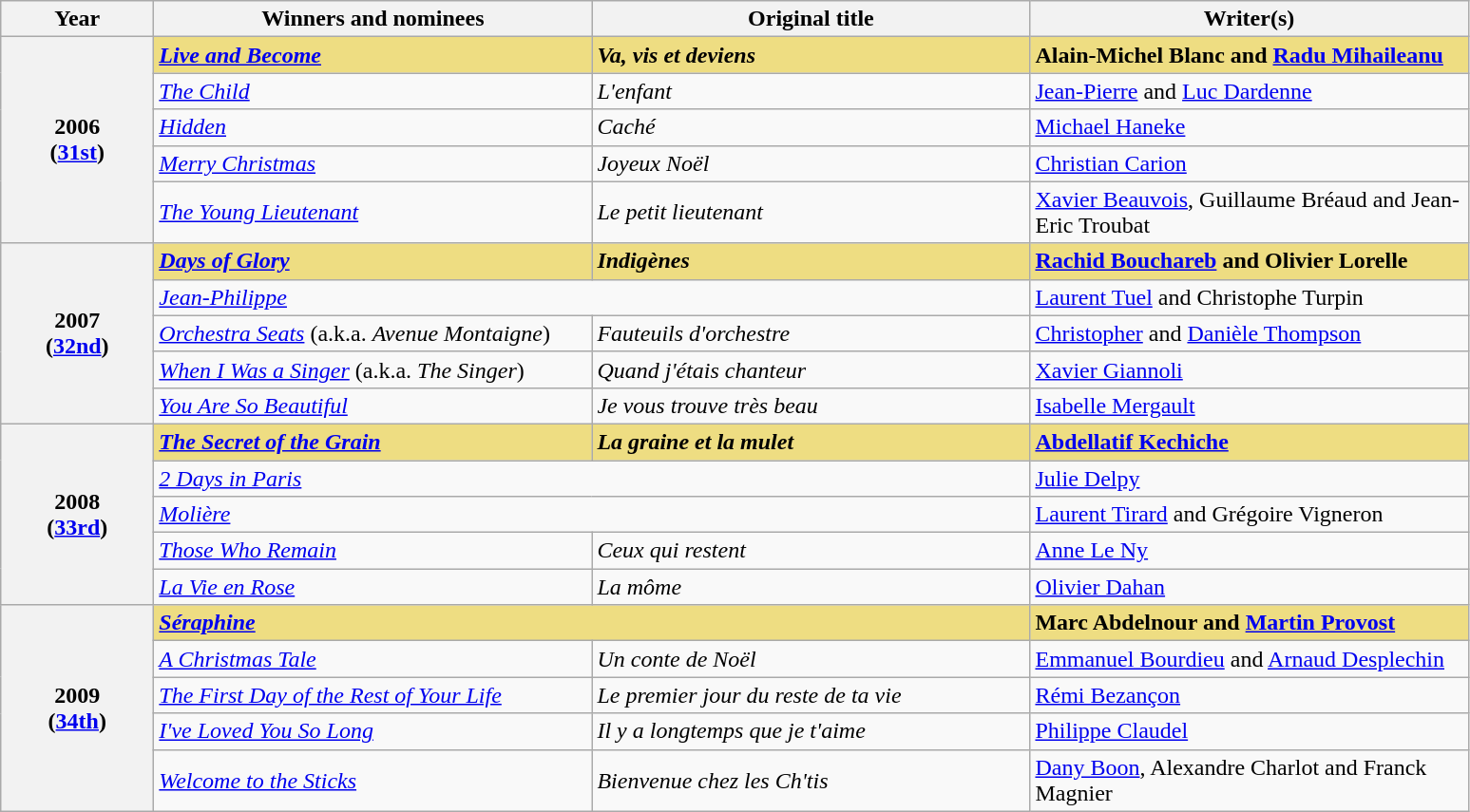<table class="wikitable">
<tr>
<th width="100">Year</th>
<th width="300">Winners and nominees</th>
<th width="300">Original title</th>
<th width="300">Writer(s)</th>
</tr>
<tr>
<th rowspan="5" style="text-align:center;">2006<br>(<a href='#'>31st</a>)</th>
<td style="background:#eedd82;"><strong><em><a href='#'>Live and Become</a></em></strong></td>
<td style="background:#eedd82;"><strong><em>Va, vis et deviens</em></strong></td>
<td style="background:#eedd82;"><strong>Alain-Michel Blanc and <a href='#'>Radu Mihaileanu</a></strong></td>
</tr>
<tr>
<td><em><a href='#'>The Child</a></em></td>
<td><em>L'enfant</em></td>
<td><a href='#'>Jean-Pierre</a> and <a href='#'>Luc Dardenne</a></td>
</tr>
<tr>
<td><em><a href='#'>Hidden</a></em></td>
<td><em>Caché</em></td>
<td><a href='#'>Michael Haneke</a></td>
</tr>
<tr>
<td><em><a href='#'>Merry Christmas</a></em></td>
<td><em>Joyeux Noël</em></td>
<td><a href='#'>Christian Carion</a></td>
</tr>
<tr>
<td><em><a href='#'>The Young Lieutenant</a></em></td>
<td><em>Le petit lieutenant</em></td>
<td><a href='#'>Xavier Beauvois</a>, Guillaume Bréaud and Jean-Eric Troubat</td>
</tr>
<tr>
<th rowspan="5" style="text-align:center;">2007<br>(<a href='#'>32nd</a>)</th>
<td style="background:#eedd82;"><em><a href='#'><strong>Days of Glory</strong></a></em></td>
<td style="background:#eedd82;"><strong><em>Indigènes</em></strong></td>
<td style="background:#eedd82;"><strong><a href='#'>Rachid Bouchareb</a> and Olivier Lorelle</strong></td>
</tr>
<tr>
<td colspan="2"><em><a href='#'>Jean-Philippe</a></em></td>
<td><a href='#'>Laurent Tuel</a> and Christophe Turpin</td>
</tr>
<tr>
<td><em><a href='#'>Orchestra Seats</a></em> (a.k.a. <em>Avenue Montaigne</em>)</td>
<td><em>Fauteuils d'orchestre</em></td>
<td><a href='#'>Christopher</a> and <a href='#'>Danièle Thompson</a></td>
</tr>
<tr>
<td><em><a href='#'>When I Was a Singer</a></em> (a.k.a. <em>The Singer</em>)</td>
<td><em>Quand j'étais chanteur</em></td>
<td><a href='#'>Xavier Giannoli</a></td>
</tr>
<tr>
<td><em><a href='#'>You Are So Beautiful</a></em></td>
<td><em>Je vous trouve très beau</em></td>
<td><a href='#'>Isabelle Mergault</a></td>
</tr>
<tr>
<th rowspan="5" style="text-align:center;">2008<br>(<a href='#'>33rd</a>)</th>
<td style="background:#eedd82;"><strong><em><a href='#'>The Secret of the Grain</a></em></strong></td>
<td style="background:#eedd82;"><strong><em>La graine et la mulet</em></strong></td>
<td style="background:#eedd82;"><strong><a href='#'>Abdellatif Kechiche</a></strong></td>
</tr>
<tr>
<td colspan="2"><em><a href='#'>2 Days in Paris</a></em></td>
<td><a href='#'>Julie Delpy</a></td>
</tr>
<tr>
<td colspan="2"><em><a href='#'>Molière</a></em></td>
<td><a href='#'>Laurent Tirard</a> and Grégoire Vigneron</td>
</tr>
<tr>
<td><em><a href='#'>Those Who Remain</a></em></td>
<td><em>Ceux qui restent</em></td>
<td><a href='#'>Anne Le Ny</a></td>
</tr>
<tr>
<td><em><a href='#'>La Vie en Rose</a></em></td>
<td><em>La môme</em></td>
<td><a href='#'>Olivier Dahan</a></td>
</tr>
<tr>
<th rowspan="5" style="text-align:center;">2009<br>(<a href='#'>34th</a>)</th>
<td colspan="2" style="background:#eedd82;"><em><a href='#'><strong>Séraphine</strong></a></em></td>
<td style="background:#eedd82;"><strong>Marc Abdelnour and <a href='#'>Martin Provost</a></strong></td>
</tr>
<tr>
<td><em><a href='#'>A Christmas Tale</a></em></td>
<td><em>Un conte de Noël</em></td>
<td><a href='#'>Emmanuel Bourdieu</a> and <a href='#'>Arnaud Desplechin</a></td>
</tr>
<tr>
<td><em><a href='#'>The First Day of the Rest of Your Life</a></em></td>
<td><em>Le premier jour du reste de ta vie</em></td>
<td><a href='#'>Rémi Bezançon</a></td>
</tr>
<tr>
<td><em><a href='#'>I've Loved You So Long</a></em></td>
<td><em>Il y a longtemps que je t'aime</em></td>
<td><a href='#'>Philippe Claudel</a></td>
</tr>
<tr>
<td><em><a href='#'>Welcome to the Sticks</a></em></td>
<td><em>Bienvenue chez les Ch'tis</em></td>
<td><a href='#'>Dany Boon</a>, Alexandre Charlot and Franck Magnier</td>
</tr>
</table>
